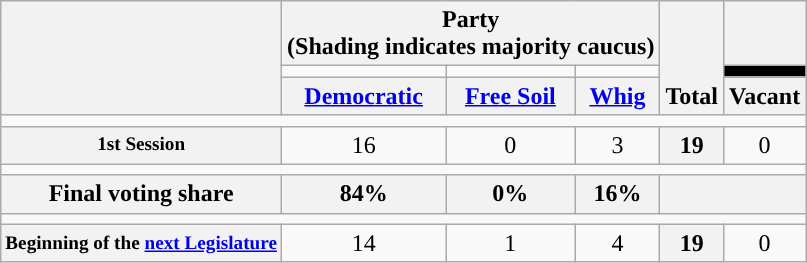<table class=wikitable style="text-align:center">
<tr style="vertical-align:bottom;">
<th rowspan=3></th>
<th colspan=3>Party <div>(Shading indicates majority caucus)</div></th>
<th rowspan=3>Total</th>
<th></th>
</tr>
<tr style="height:5px">
<td style="background-color:"></td>
<td style="background-color:"></td>
<td style="background-color:"></td>
<td style="background:black;"></td>
</tr>
<tr>
<th><a href='#'>Democratic</a></th>
<th><a href='#'>Free Soil</a></th>
<th><a href='#'>Whig</a></th>
<th>Vacant</th>
</tr>
<tr>
<td colspan=6></td>
</tr>
<tr>
<th style="font-size:80%;">1st Session</th>
<td>16</td>
<td>0</td>
<td>3</td>
<th>19</th>
<td>0</td>
</tr>
<tr>
<td colspan=6></td>
</tr>
<tr>
<th>Final voting share</th>
<th>84%</th>
<th>0%</th>
<th>16%</th>
<th colspan=2></th>
</tr>
<tr>
<td colspan=6></td>
</tr>
<tr>
<th style="font-size:80%;">Beginning of the <a href='#'>next Legislature</a></th>
<td>14</td>
<td>1</td>
<td>4</td>
<th>19</th>
<td>0</td>
</tr>
</table>
